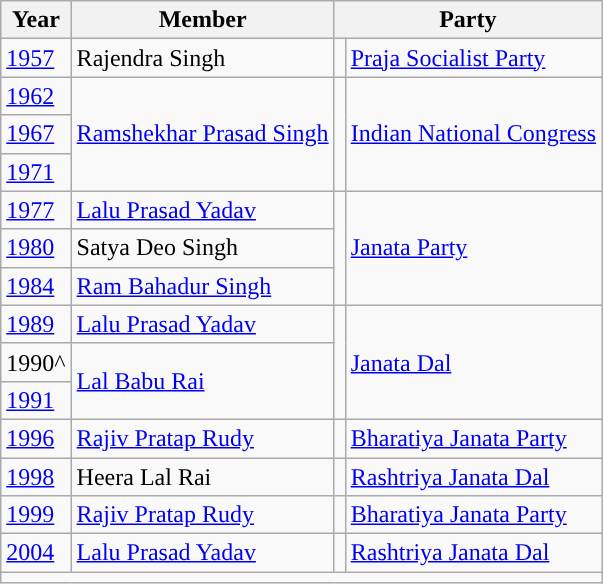<table class="wikitable">
<tr>
<th>Year</th>
<th>Member</th>
<th colspan="2">Party</th>
</tr>
<tr>
<td><a href='#'>1957</a></td>
<td>Rajendra Singh</td>
<td style="background-color:"></td>
<td><a href='#'>Praja Socialist Party</a></td>
</tr>
<tr>
<td><a href='#'>1962</a></td>
<td rowspan="3"><a href='#'>Ramshekhar Prasad Singh</a></td>
<td rowspan="3" style="background-color:"></td>
<td rowspan="3"><a href='#'>Indian National Congress</a></td>
</tr>
<tr>
<td><a href='#'>1967</a></td>
</tr>
<tr>
<td><a href='#'>1971</a></td>
</tr>
<tr>
<td><a href='#'>1977</a></td>
<td><a href='#'>Lalu Prasad Yadav</a></td>
<td rowspan="3" style="background-color:"></td>
<td rowspan="3"><a href='#'>Janata Party</a></td>
</tr>
<tr>
<td><a href='#'>1980</a></td>
<td>Satya Deo Singh</td>
</tr>
<tr>
<td><a href='#'>1984</a></td>
<td><a href='#'>Ram Bahadur Singh</a></td>
</tr>
<tr>
<td><a href='#'>1989</a></td>
<td><a href='#'>Lalu Prasad Yadav</a></td>
<td rowspan="3" style="background-color:"></td>
<td rowspan="3"><a href='#'>Janata Dal</a></td>
</tr>
<tr>
<td>1990^</td>
<td rowspan="2"><a href='#'>Lal Babu Rai</a></td>
</tr>
<tr>
<td><a href='#'>1991</a></td>
</tr>
<tr>
<td><a href='#'>1996</a></td>
<td><a href='#'>Rajiv Pratap Rudy</a></td>
<td style="background-color:"></td>
<td><a href='#'>Bharatiya Janata Party</a></td>
</tr>
<tr>
<td><a href='#'>1998</a></td>
<td>Heera Lal Rai</td>
<td style="background-color:"></td>
<td><a href='#'>Rashtriya Janata Dal</a></td>
</tr>
<tr>
<td><a href='#'>1999</a></td>
<td><a href='#'>Rajiv Pratap Rudy</a></td>
<td style="background-color:"></td>
<td><a href='#'>Bharatiya Janata Party</a></td>
</tr>
<tr>
<td><a href='#'>2004</a></td>
<td><a href='#'>Lalu Prasad Yadav</a></td>
<td style="background-color:"></td>
<td><a href='#'>Rashtriya Janata Dal</a></td>
</tr>
<tr>
<td colspan="4"></td>
</tr>
</table>
